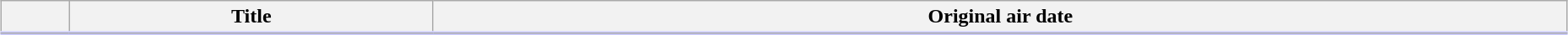<table class="plainrowheaders wikitable" style="width:98%; margin:auto; background:#FFF;">
<tr style="border-bottom: 3px solid #CCF;">
<th></th>
<th>Title</th>
<th>Original air date</th>
</tr>
<tr>
</tr>
</table>
